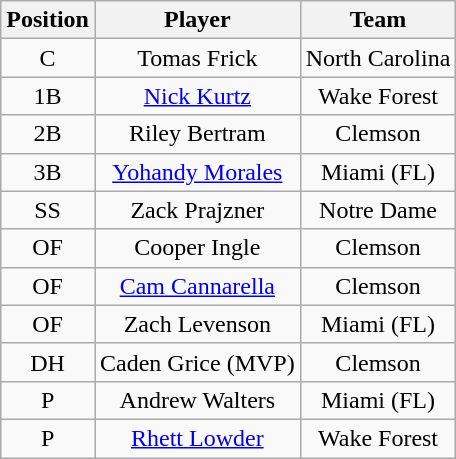<table class="wikitable" style="text-align: center;">
<tr>
<th>Position</th>
<th>Player</th>
<th>Team</th>
</tr>
<tr>
<td>C</td>
<td>Tomas Frick</td>
<td>North Carolina</td>
</tr>
<tr>
<td>1B</td>
<td><a href='#'>Nick Kurtz</a></td>
<td>Wake Forest</td>
</tr>
<tr>
<td>2B</td>
<td>Riley Bertram</td>
<td>Clemson</td>
</tr>
<tr>
<td>3B</td>
<td><a href='#'>Yohandy Morales</a></td>
<td>Miami (FL)</td>
</tr>
<tr>
<td>SS</td>
<td>Zack Prajzner</td>
<td>Notre Dame</td>
</tr>
<tr>
<td>OF</td>
<td>Cooper Ingle</td>
<td>Clemson</td>
</tr>
<tr>
<td>OF</td>
<td><a href='#'>Cam Cannarella</a></td>
<td>Clemson</td>
</tr>
<tr>
<td>OF</td>
<td>Zach Levenson</td>
<td>Miami (FL)</td>
</tr>
<tr>
<td>DH</td>
<td>Caden Grice (MVP)</td>
<td>Clemson</td>
</tr>
<tr>
<td>P</td>
<td>Andrew Walters</td>
<td>Miami (FL)</td>
</tr>
<tr>
<td>P</td>
<td><a href='#'>Rhett Lowder</a></td>
<td>Wake Forest</td>
</tr>
</table>
